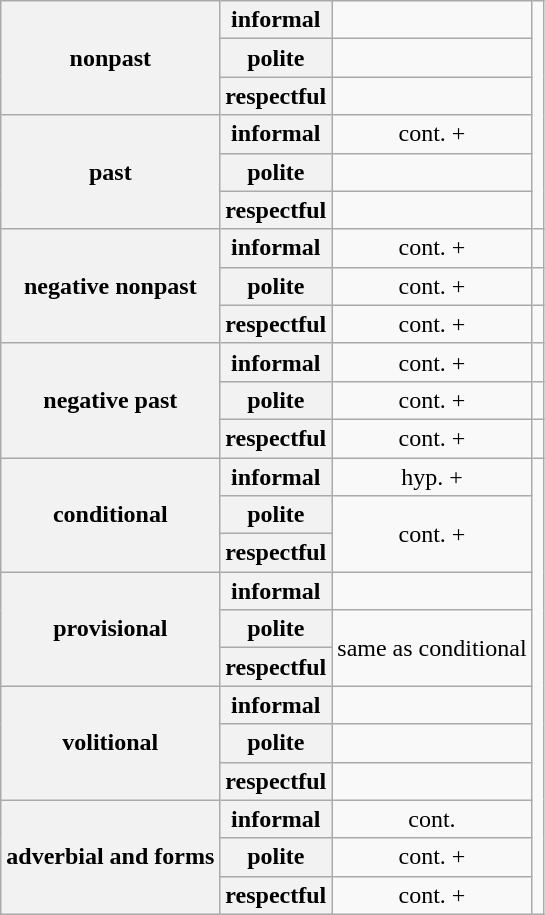<table class="wikitable" style="float:none; text-align:center;">
<tr>
<th rowspan="3">nonpast</th>
<th>informal</th>
<td></td>
</tr>
<tr>
<th>polite</th>
<td></td>
</tr>
<tr>
<th>respectful</th>
<td></td>
</tr>
<tr>
<th rowspan="3">past</th>
<th>informal</th>
<td>cont. + </td>
</tr>
<tr>
<th>polite</th>
<td></td>
</tr>
<tr>
<th>respectful</th>
<td></td>
</tr>
<tr>
<th rowspan="3">negative nonpast</th>
<th>informal</th>
<td>cont. + </td>
<td></td>
</tr>
<tr>
<th>polite</th>
<td>cont. + </td>
<td></td>
</tr>
<tr>
<th>respectful</th>
<td>cont. + </td>
<td></td>
</tr>
<tr>
<th rowspan="3">negative past</th>
<th>informal</th>
<td>cont. + </td>
<td></td>
</tr>
<tr>
<th>polite</th>
<td>cont. + </td>
<td></td>
</tr>
<tr>
<th>respectful</th>
<td>cont. + </td>
<td></td>
</tr>
<tr>
<th rowspan="3">conditional</th>
<th>informal</th>
<td>hyp. + </td>
</tr>
<tr>
<th>polite</th>
<td rowspan="2">cont. + </td>
</tr>
<tr>
<th>respectful</th>
</tr>
<tr>
<th rowspan="3">provisional</th>
<th>informal</th>
<td></td>
</tr>
<tr>
<th>polite</th>
<td rowspan="2">same as conditional</td>
</tr>
<tr>
<th>respectful</th>
</tr>
<tr>
<th rowspan="3">volitional</th>
<th>informal</th>
<td></td>
</tr>
<tr>
<th>polite</th>
<td></td>
</tr>
<tr>
<th>respectful</th>
<td></td>
</tr>
<tr>
<th rowspan="3">adverbial and  forms</th>
<th>informal</th>
<td>cont.</td>
</tr>
<tr>
<th>polite</th>
<td>cont. + </td>
</tr>
<tr>
<th>respectful</th>
<td>cont. + </td>
</tr>
</table>
